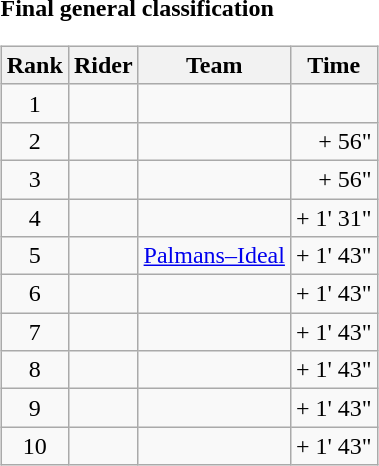<table>
<tr>
<td><strong>Final general classification</strong><br><table class="wikitable">
<tr>
<th scope="col">Rank</th>
<th scope="col">Rider</th>
<th scope="col">Team</th>
<th scope="col">Time</th>
</tr>
<tr>
<td style="text-align:center;">1</td>
<td></td>
<td></td>
<td style="text-align:right;"></td>
</tr>
<tr>
<td style="text-align:center;">2</td>
<td></td>
<td></td>
<td style="text-align:right;">+ 56"</td>
</tr>
<tr>
<td style="text-align:center;">3</td>
<td></td>
<td></td>
<td style="text-align:right;">+ 56"</td>
</tr>
<tr>
<td style="text-align:center;">4</td>
<td></td>
<td></td>
<td style="text-align:right;">+ 1' 31"</td>
</tr>
<tr>
<td style="text-align:center;">5</td>
<td></td>
<td><a href='#'>Palmans–Ideal</a></td>
<td style="text-align:right;">+ 1' 43"</td>
</tr>
<tr>
<td style="text-align:center;">6</td>
<td></td>
<td></td>
<td style="text-align:right;">+ 1' 43"</td>
</tr>
<tr>
<td style="text-align:center;">7</td>
<td></td>
<td></td>
<td style="text-align:right;">+ 1' 43"</td>
</tr>
<tr>
<td style="text-align:center;">8</td>
<td></td>
<td></td>
<td style="text-align:right;">+ 1' 43"</td>
</tr>
<tr>
<td style="text-align:center;">9</td>
<td></td>
<td></td>
<td style="text-align:right;">+ 1' 43"</td>
</tr>
<tr>
<td style="text-align:center;">10</td>
<td></td>
<td></td>
<td style="text-align:right;">+ 1' 43"</td>
</tr>
</table>
</td>
</tr>
</table>
